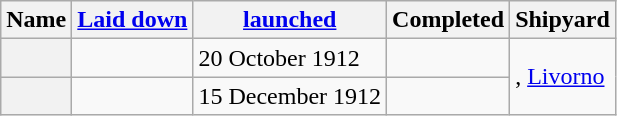<table class="wikitable plainrowheaders">
<tr>
<th scope="col">Name</th>
<th scope="col"><a href='#'>Laid down</a></th>
<th scope="col"><a href='#'>launched</a></th>
<th scope="col">Completed</th>
<th scope="col">Shipyard</th>
</tr>
<tr>
<th scope="row"></th>
<td></td>
<td>20 October 1912</td>
<td></td>
<td rowspan="2">, <a href='#'>Livorno</a></td>
</tr>
<tr>
<th scope="row"></th>
<td></td>
<td>15 December 1912</td>
<td></td>
</tr>
</table>
